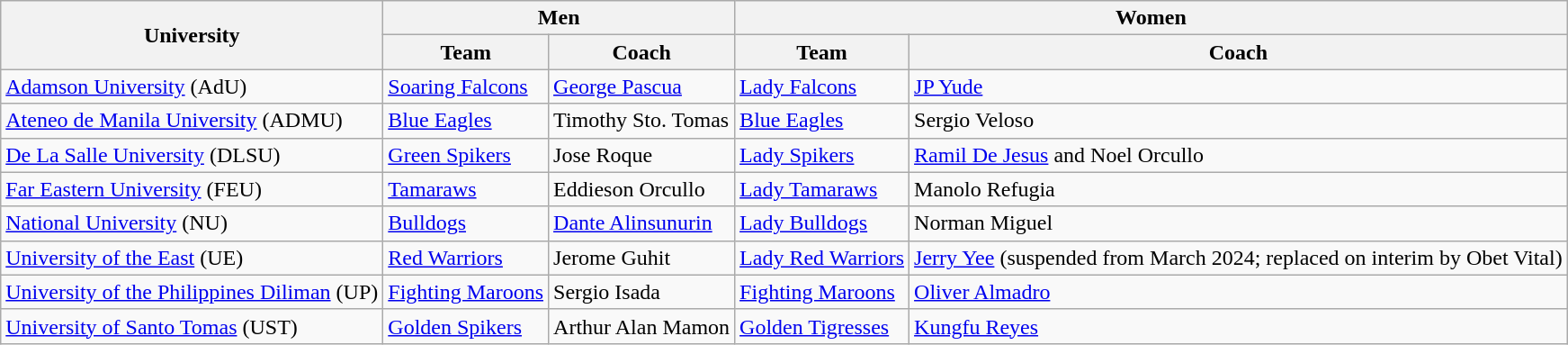<table class="wikitable">
<tr>
<th rowspan="2">University</th>
<th colspan="2">Men</th>
<th colspan="2">Women</th>
</tr>
<tr>
<th>Team</th>
<th>Coach</th>
<th>Team</th>
<th>Coach</th>
</tr>
<tr>
<td><a href='#'>Adamson University</a> (AdU)</td>
<td><a href='#'>Soaring Falcons</a></td>
<td><a href='#'>George Pascua</a></td>
<td><a href='#'>Lady Falcons</a></td>
<td><a href='#'>JP Yude</a></td>
</tr>
<tr>
<td><a href='#'>Ateneo de Manila University</a> (ADMU)</td>
<td><a href='#'>Blue Eagles</a></td>
<td>Timothy Sto. Tomas</td>
<td><a href='#'>Blue Eagles</a></td>
<td>Sergio Veloso</td>
</tr>
<tr>
<td><a href='#'>De La Salle University</a> (DLSU)</td>
<td><a href='#'>Green Spikers</a></td>
<td>Jose Roque</td>
<td><a href='#'>Lady Spikers</a></td>
<td><a href='#'>Ramil De Jesus</a> and Noel Orcullo</td>
</tr>
<tr>
<td><a href='#'>Far Eastern University</a> (FEU)</td>
<td><a href='#'>Tamaraws</a></td>
<td>Eddieson Orcullo</td>
<td><a href='#'>Lady Tamaraws</a></td>
<td>Manolo Refugia</td>
</tr>
<tr>
<td><a href='#'>National University</a> (NU)</td>
<td><a href='#'>Bulldogs</a></td>
<td><a href='#'>Dante Alinsunurin</a></td>
<td><a href='#'>Lady Bulldogs</a></td>
<td>Norman Miguel</td>
</tr>
<tr>
<td><a href='#'>University of the East</a> (UE)</td>
<td><a href='#'>Red Warriors</a></td>
<td>Jerome Guhit</td>
<td><a href='#'>Lady Red Warriors</a></td>
<td><a href='#'>Jerry Yee</a> (suspended from March 2024; replaced on interim by Obet Vital)</td>
</tr>
<tr>
<td><a href='#'>University of the Philippines Diliman</a> (UP)</td>
<td><a href='#'>Fighting Maroons</a></td>
<td>Sergio Isada</td>
<td><a href='#'>Fighting Maroons</a></td>
<td><a href='#'>Oliver Almadro</a></td>
</tr>
<tr>
<td><a href='#'>University of Santo Tomas</a> (UST)</td>
<td><a href='#'>Golden Spikers</a></td>
<td>Arthur Alan Mamon</td>
<td><a href='#'>Golden Tigresses</a></td>
<td><a href='#'>Kungfu Reyes</a></td>
</tr>
</table>
